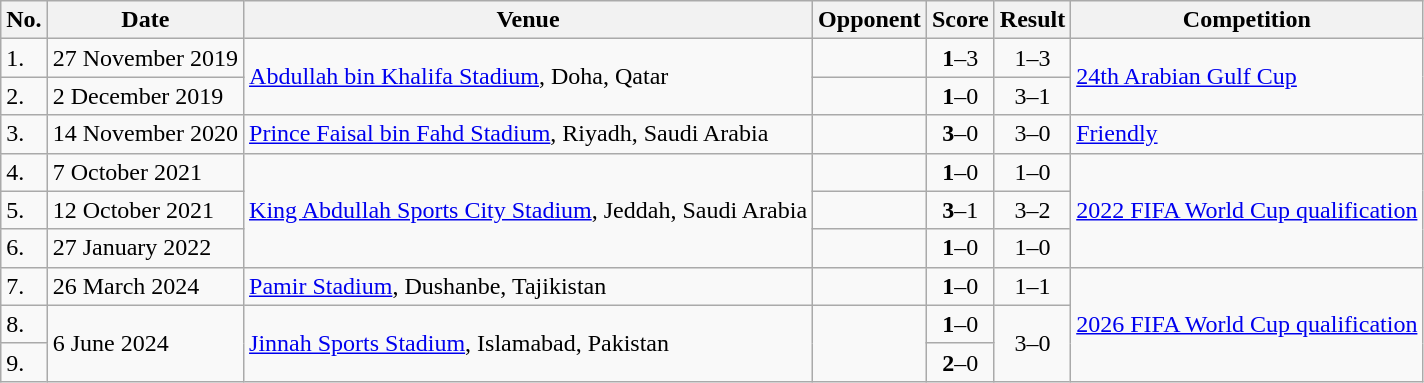<table class="wikitable">
<tr>
<th>No.</th>
<th>Date</th>
<th>Venue</th>
<th>Opponent</th>
<th>Score</th>
<th>Result</th>
<th>Competition</th>
</tr>
<tr>
<td>1.</td>
<td>27 November 2019</td>
<td rowspan=2><a href='#'>Abdullah bin Khalifa Stadium</a>, Doha, Qatar</td>
<td></td>
<td align=center><strong>1</strong>–3</td>
<td align=center>1–3</td>
<td rowspan=2><a href='#'>24th Arabian Gulf Cup</a></td>
</tr>
<tr>
<td>2.</td>
<td>2 December 2019</td>
<td></td>
<td align=center><strong>1</strong>–0</td>
<td align=center>3–1</td>
</tr>
<tr>
<td>3.</td>
<td>14 November 2020</td>
<td><a href='#'>Prince Faisal bin Fahd Stadium</a>, Riyadh, Saudi Arabia</td>
<td></td>
<td align=center><strong>3</strong>–0</td>
<td align=center>3–0</td>
<td><a href='#'>Friendly</a></td>
</tr>
<tr>
<td>4.</td>
<td>7 October 2021</td>
<td rowspan="3"><a href='#'>King Abdullah Sports City Stadium</a>, Jeddah, Saudi Arabia</td>
<td></td>
<td align=center><strong>1</strong>–0</td>
<td align=center>1–0</td>
<td rowspan=3><a href='#'>2022 FIFA World Cup qualification</a></td>
</tr>
<tr>
<td>5.</td>
<td>12 October 2021</td>
<td></td>
<td align=center><strong>3</strong>–1</td>
<td align=center>3–2</td>
</tr>
<tr>
<td>6.</td>
<td>27 January 2022</td>
<td></td>
<td align=center><strong>1</strong>–0</td>
<td align=center>1–0</td>
</tr>
<tr>
<td>7.</td>
<td>26 March 2024</td>
<td><a href='#'>Pamir Stadium</a>, Dushanbe, Tajikistan</td>
<td></td>
<td align=center><strong>1</strong>–0</td>
<td align=center>1–1</td>
<td rowspan=3><a href='#'>2026 FIFA World Cup qualification</a></td>
</tr>
<tr>
<td>8.</td>
<td rowspan=2>6 June 2024</td>
<td rowspan=2><a href='#'>Jinnah Sports Stadium</a>, Islamabad, Pakistan</td>
<td rowspan=2></td>
<td align=center><strong>1</strong>–0</td>
<td align=center rowspan=2>3–0</td>
</tr>
<tr>
<td>9.</td>
<td align=center><strong>2</strong>–0</td>
</tr>
</table>
